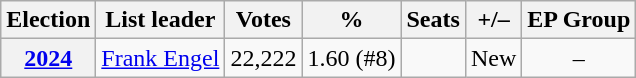<table class=wikitable style="text-align: center;">
<tr>
<th>Election</th>
<th>List leader</th>
<th>Votes</th>
<th>%</th>
<th>Seats</th>
<th>+/–</th>
<th>EP Group</th>
</tr>
<tr>
<th><a href='#'>2024</a></th>
<td><a href='#'>Frank Engel</a></td>
<td>22,222</td>
<td>1.60 (#8)</td>
<td></td>
<td>New</td>
<td>–</td>
</tr>
</table>
